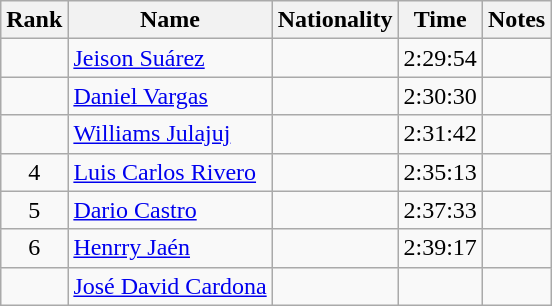<table class="wikitable sortable" style="text-align:center">
<tr>
<th>Rank</th>
<th>Name</th>
<th>Nationality</th>
<th>Time</th>
<th>Notes</th>
</tr>
<tr>
<td></td>
<td align=left><a href='#'>Jeison Suárez</a></td>
<td align=left></td>
<td>2:29:54</td>
<td></td>
</tr>
<tr>
<td></td>
<td align=left><a href='#'>Daniel Vargas</a></td>
<td align=left></td>
<td>2:30:30</td>
<td></td>
</tr>
<tr>
<td></td>
<td align=left><a href='#'>Williams Julajuj</a></td>
<td align=left></td>
<td>2:31:42</td>
<td></td>
</tr>
<tr>
<td>4</td>
<td align=left><a href='#'>Luis Carlos Rivero</a></td>
<td align=left></td>
<td>2:35:13</td>
<td></td>
</tr>
<tr>
<td>5</td>
<td align=left><a href='#'>Dario Castro</a></td>
<td align=left></td>
<td>2:37:33</td>
<td></td>
</tr>
<tr>
<td>6</td>
<td align=left><a href='#'>Henrry Jaén</a></td>
<td align=left></td>
<td>2:39:17</td>
<td></td>
</tr>
<tr>
<td></td>
<td align=left><a href='#'>José David Cardona</a></td>
<td align=left></td>
<td></td>
<td></td>
</tr>
</table>
